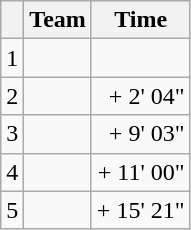<table class="wikitable">
<tr>
<th></th>
<th>Team</th>
<th>Time</th>
</tr>
<tr>
<td>1</td>
<td></td>
<td align="right"></td>
</tr>
<tr>
<td>2</td>
<td></td>
<td align="right">+ 2' 04"</td>
</tr>
<tr>
<td>3</td>
<td></td>
<td align="right">+ 9' 03"</td>
</tr>
<tr>
<td>4</td>
<td></td>
<td align="right">+ 11' 00"</td>
</tr>
<tr>
<td>5</td>
<td></td>
<td align="right">+ 15' 21"</td>
</tr>
</table>
